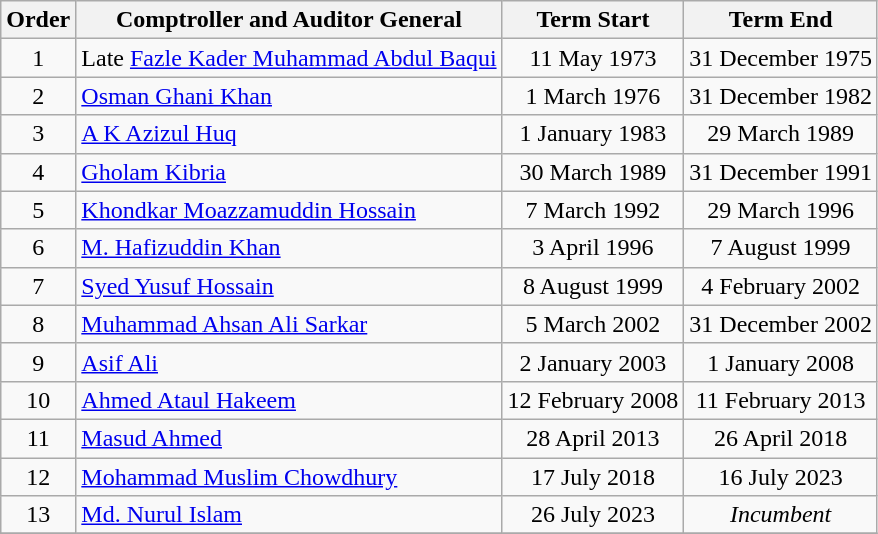<table class="wikitable">
<tr>
<th>Order</th>
<th>Comptroller and Auditor General</th>
<th>Term Start</th>
<th>Term End</th>
</tr>
<tr>
<td align=center>1</td>
<td>Late <a href='#'>Fazle Kader Muhammad Abdul Baqui</a></td>
<td align=center>11 May 1973</td>
<td align=center>31 December 1975</td>
</tr>
<tr>
<td align=center>2</td>
<td><a href='#'>Osman Ghani Khan</a></td>
<td align=center>1 March 1976</td>
<td align=center>31 December 1982</td>
</tr>
<tr>
<td align=center>3</td>
<td><a href='#'>A K Azizul Huq</a></td>
<td align=center>1 January 1983</td>
<td align=center>29 March 1989</td>
</tr>
<tr>
<td align=center>4</td>
<td><a href='#'>Gholam Kibria</a></td>
<td align=center>30 March 1989</td>
<td align=center>31 December 1991</td>
</tr>
<tr>
<td align=center>5</td>
<td><a href='#'>Khondkar Moazzamuddin Hossain</a></td>
<td align=center>7 March 1992</td>
<td align=center>29 March 1996</td>
</tr>
<tr>
<td align=center>6</td>
<td><a href='#'>M. Hafizuddin Khan</a></td>
<td align=center>3 April 1996</td>
<td align=center>7 August 1999</td>
</tr>
<tr>
<td align=center>7</td>
<td><a href='#'>Syed Yusuf Hossain</a></td>
<td align=center>8 August 1999</td>
<td align=center>4 February 2002</td>
</tr>
<tr>
<td align=center>8</td>
<td><a href='#'>Muhammad Ahsan Ali Sarkar</a></td>
<td align=center>5 March 2002</td>
<td align=center>31 December 2002</td>
</tr>
<tr>
<td align=center>9</td>
<td><a href='#'>Asif Ali</a></td>
<td align=center>2 January 2003</td>
<td align=center>1 January 2008</td>
</tr>
<tr>
<td align=center>10</td>
<td><a href='#'>Ahmed Ataul Hakeem</a></td>
<td align=center>12 February 2008</td>
<td align=center>11 February 2013</td>
</tr>
<tr>
<td align=center>11</td>
<td><a href='#'>Masud Ahmed</a></td>
<td align=center>28 April 2013</td>
<td align=center>26 April 2018</td>
</tr>
<tr>
<td align=center>12</td>
<td><a href='#'>Mohammad Muslim Chowdhury</a></td>
<td align=center>17 July 2018</td>
<td align=center>16 July 2023</td>
</tr>
<tr>
<td align=center>13</td>
<td><a href='#'>Md. Nurul Islam</a></td>
<td align=center>26 July 2023</td>
<td align=center><em>Incumbent</em></td>
</tr>
<tr>
</tr>
</table>
